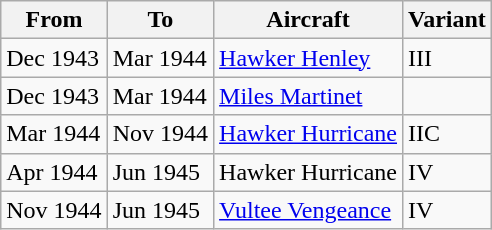<table class="wikitable">
<tr>
<th>From</th>
<th>To</th>
<th>Aircraft</th>
<th>Variant</th>
</tr>
<tr>
<td>Dec 1943</td>
<td>Mar 1944</td>
<td><a href='#'>Hawker Henley</a></td>
<td>III</td>
</tr>
<tr>
<td>Dec 1943</td>
<td>Mar 1944</td>
<td><a href='#'>Miles Martinet</a></td>
<td></td>
</tr>
<tr>
<td>Mar 1944</td>
<td>Nov 1944</td>
<td><a href='#'>Hawker Hurricane</a></td>
<td>IIC</td>
</tr>
<tr>
<td>Apr 1944</td>
<td>Jun 1945</td>
<td>Hawker Hurricane</td>
<td>IV</td>
</tr>
<tr>
<td>Nov 1944</td>
<td>Jun 1945</td>
<td><a href='#'>Vultee Vengeance</a></td>
<td>IV</td>
</tr>
</table>
